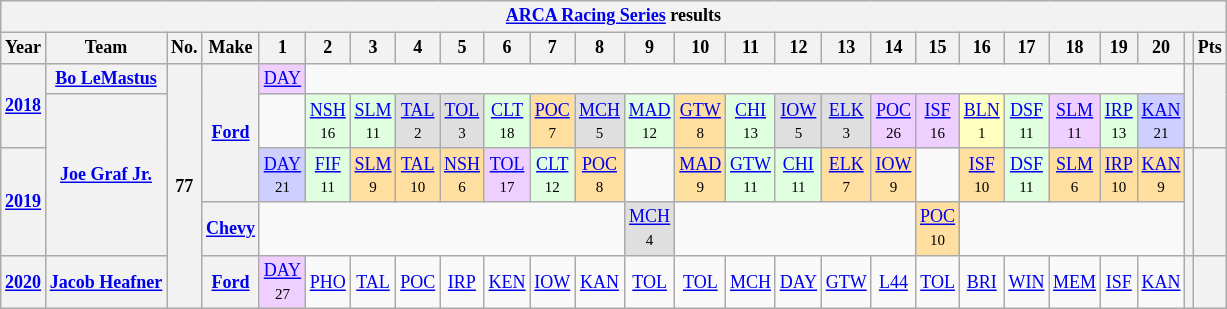<table class="wikitable" style="text-align:center; font-size:75%">
<tr>
<th colspan=27><a href='#'>ARCA Racing Series</a> results</th>
</tr>
<tr>
<th>Year</th>
<th>Team</th>
<th>No.</th>
<th>Make</th>
<th>1</th>
<th>2</th>
<th>3</th>
<th>4</th>
<th>5</th>
<th>6</th>
<th>7</th>
<th>8</th>
<th>9</th>
<th>10</th>
<th>11</th>
<th>12</th>
<th>13</th>
<th>14</th>
<th>15</th>
<th>16</th>
<th>17</th>
<th>18</th>
<th>19</th>
<th>20</th>
<th></th>
<th>Pts</th>
</tr>
<tr>
<th rowspan=2><a href='#'>2018</a></th>
<th><a href='#'>Bo LeMastus</a></th>
<th rowspan=5>77</th>
<th rowspan=3><a href='#'>Ford</a></th>
<td style="background-color:#EFCFFF"><a href='#'>DAY</a><br></td>
<td colspan=19></td>
<th rowspan=2></th>
<th rowspan=2></th>
</tr>
<tr>
<th rowspan=3><a href='#'>Joe Graf Jr.</a></th>
<td></td>
<td style="background:#DFFFDF;"><a href='#'>NSH</a><br><small>16</small></td>
<td style="background:#DFFFDF;"><a href='#'>SLM</a><br><small>11</small></td>
<td style="background:#DFDFDF;"><a href='#'>TAL</a><br><small>2</small></td>
<td style="background:#DFDFDF;"><a href='#'>TOL</a><br><small>3</small></td>
<td style="background:#DFFFDF;"><a href='#'>CLT</a><br><small>18</small></td>
<td style="background:#FFDF9F;"><a href='#'>POC</a><br><small>7</small></td>
<td style="background:#DFDFDF;"><a href='#'>MCH</a><br><small>5</small></td>
<td style="background:#DFFFDF;"><a href='#'>MAD</a><br><small>12</small></td>
<td style="background:#FFDF9F;"><a href='#'>GTW</a><br><small>8</small></td>
<td style="background:#DFFFDF;"><a href='#'>CHI</a><br><small>13</small></td>
<td style="background:#DFDFDF;"><a href='#'>IOW</a><br><small>5</small></td>
<td style="background:#DFDFDF;"><a href='#'>ELK</a><br><small>3</small></td>
<td style="background:#EFCFFF;"><a href='#'>POC</a><br><small>26</small></td>
<td style="background:#EFCFFF;"><a href='#'>ISF</a><br><small>16</small></td>
<td style="background:#FFFFBF;"><a href='#'>BLN</a><br><small>1</small></td>
<td style="background:#DFFFDF;"><a href='#'>DSF</a><br><small>11</small></td>
<td style="background:#EFCFFF;"><a href='#'>SLM</a><br><small>11</small></td>
<td style="background:#DFFFDF;"><a href='#'>IRP</a><br><small>13</small></td>
<td style="background:#CFCFFF;"><a href='#'>KAN</a><br><small>21</small></td>
</tr>
<tr>
<th rowspan=2><a href='#'>2019</a></th>
<td style="background:#CFCFFF;"><a href='#'>DAY</a><br><small>21</small></td>
<td style="background:#DFFFDF;"><a href='#'>FIF</a><br><small>11</small></td>
<td style="background:#FFDF9F;"><a href='#'>SLM</a><br><small>9</small></td>
<td style="background:#FFDF9F;"><a href='#'>TAL</a><br><small>10</small></td>
<td style="background:#FFDF9F;"><a href='#'>NSH</a><br><small>6</small></td>
<td style="background:#EFCFFF;"><a href='#'>TOL</a><br><small>17</small></td>
<td style="background:#DFFFDF;"><a href='#'>CLT</a><br><small>12</small></td>
<td style="background:#FFDF9F;"><a href='#'>POC</a><br><small>8</small></td>
<td></td>
<td style="background:#FFDF9F;"><a href='#'>MAD</a><br><small>9</small></td>
<td style="background:#DFFFDF;"><a href='#'>GTW</a><br><small>11</small></td>
<td style="background:#DFFFDF;"><a href='#'>CHI</a><br><small>11</small></td>
<td style="background:#FFDF9F;"><a href='#'>ELK</a><br><small>7</small></td>
<td style="background:#FFDF9F;"><a href='#'>IOW</a><br><small>9</small></td>
<td></td>
<td style="background:#FFDF9F;"><a href='#'>ISF</a><br><small>10</small></td>
<td style="background:#DFFFDF;"><a href='#'>DSF</a><br><small>11</small></td>
<td style="background:#FFDF9F;"><a href='#'>SLM</a><br><small>6</small></td>
<td style="background:#FFDF9F;"><a href='#'>IRP</a><br><small>10</small></td>
<td style="background:#FFDF9F;"><a href='#'>KAN</a><br><small>9</small></td>
<th rowspan=2></th>
<th rowspan=2></th>
</tr>
<tr>
<th><a href='#'>Chevy</a></th>
<td colspan=8></td>
<td style="background:#DFDFDF;"><a href='#'>MCH</a><br><small>4</small></td>
<td colspan=5></td>
<td style="background:#FFDF9F;"><a href='#'>POC</a><br><small>10</small></td>
<td colspan=5></td>
</tr>
<tr>
<th><a href='#'>2020</a></th>
<th><a href='#'>Jacob Heafner</a></th>
<th><a href='#'>Ford</a></th>
<td style="background:#EFCFFF;"><a href='#'>DAY</a><br><small>27</small></td>
<td><a href='#'>PHO</a></td>
<td><a href='#'>TAL</a></td>
<td><a href='#'>POC</a></td>
<td><a href='#'>IRP</a></td>
<td><a href='#'>KEN</a></td>
<td><a href='#'>IOW</a></td>
<td><a href='#'>KAN</a></td>
<td><a href='#'>TOL</a></td>
<td><a href='#'>TOL</a></td>
<td><a href='#'>MCH</a></td>
<td><a href='#'>DAY</a></td>
<td><a href='#'>GTW</a></td>
<td><a href='#'>L44</a></td>
<td><a href='#'>TOL</a></td>
<td><a href='#'>BRI</a></td>
<td><a href='#'>WIN</a></td>
<td><a href='#'>MEM</a></td>
<td><a href='#'>ISF</a></td>
<td><a href='#'>KAN</a></td>
<th></th>
<th></th>
</tr>
</table>
